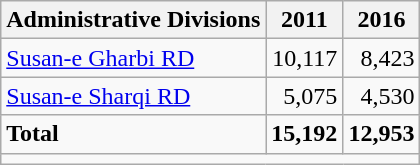<table class="wikitable">
<tr>
<th>Administrative Divisions</th>
<th>2011</th>
<th>2016</th>
</tr>
<tr>
<td><a href='#'>Susan-e Gharbi RD</a></td>
<td style="text-align: right;">10,117</td>
<td style="text-align: right;">8,423</td>
</tr>
<tr>
<td><a href='#'>Susan-e Sharqi RD</a></td>
<td style="text-align: right;">5,075</td>
<td style="text-align: right;">4,530</td>
</tr>
<tr>
<td><strong>Total</strong></td>
<td style="text-align: right;"><strong>15,192</strong></td>
<td style="text-align: right;"><strong>12,953</strong></td>
</tr>
<tr>
<td colspan=4></td>
</tr>
</table>
